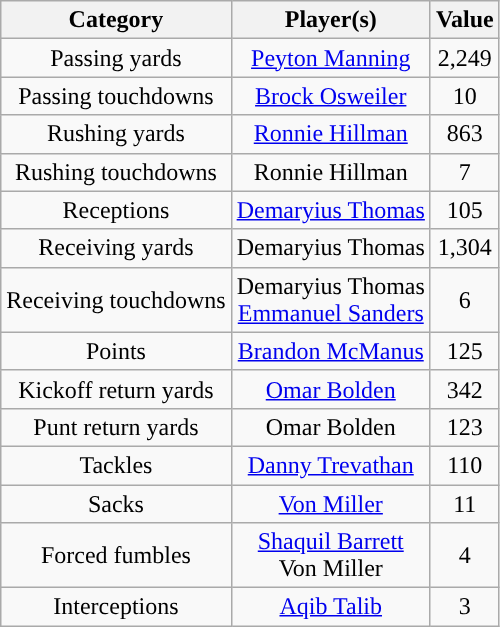<table class="wikitable" style="text-align:center">
<tr>
<th>Category</th>
<th>Player(s)</th>
<th>Value</th>
</tr>
<tr>
<td>Passing yards</td>
<td><a href='#'>Peyton Manning</a></td>
<td>2,249</td>
</tr>
<tr>
<td>Passing touchdowns</td>
<td><a href='#'>Brock Osweiler</a></td>
<td>10</td>
</tr>
<tr>
<td>Rushing yards</td>
<td><a href='#'>Ronnie Hillman</a></td>
<td>863</td>
</tr>
<tr>
<td>Rushing touchdowns</td>
<td>Ronnie Hillman</td>
<td>7</td>
</tr>
<tr>
<td>Receptions</td>
<td><a href='#'>Demaryius Thomas</a></td>
<td>105</td>
</tr>
<tr>
<td>Receiving yards</td>
<td>Demaryius Thomas</td>
<td>1,304</td>
</tr>
<tr>
<td>Receiving touchdowns</td>
<td>Demaryius Thomas<br><a href='#'>Emmanuel Sanders</a></td>
<td>6</td>
</tr>
<tr>
<td>Points</td>
<td><a href='#'>Brandon McManus</a></td>
<td>125</td>
</tr>
<tr>
<td>Kickoff return yards</td>
<td><a href='#'>Omar Bolden</a></td>
<td>342</td>
</tr>
<tr>
<td>Punt return yards</td>
<td>Omar Bolden</td>
<td>123</td>
</tr>
<tr>
<td>Tackles</td>
<td><a href='#'>Danny Trevathan</a></td>
<td>110</td>
</tr>
<tr>
<td>Sacks</td>
<td><a href='#'>Von Miller</a></td>
<td>11</td>
</tr>
<tr>
<td>Forced fumbles</td>
<td><a href='#'>Shaquil Barrett</a><br>Von Miller</td>
<td>4</td>
</tr>
<tr>
<td>Interceptions</td>
<td><a href='#'>Aqib Talib</a></td>
<td>3</td>
</tr>
</table>
